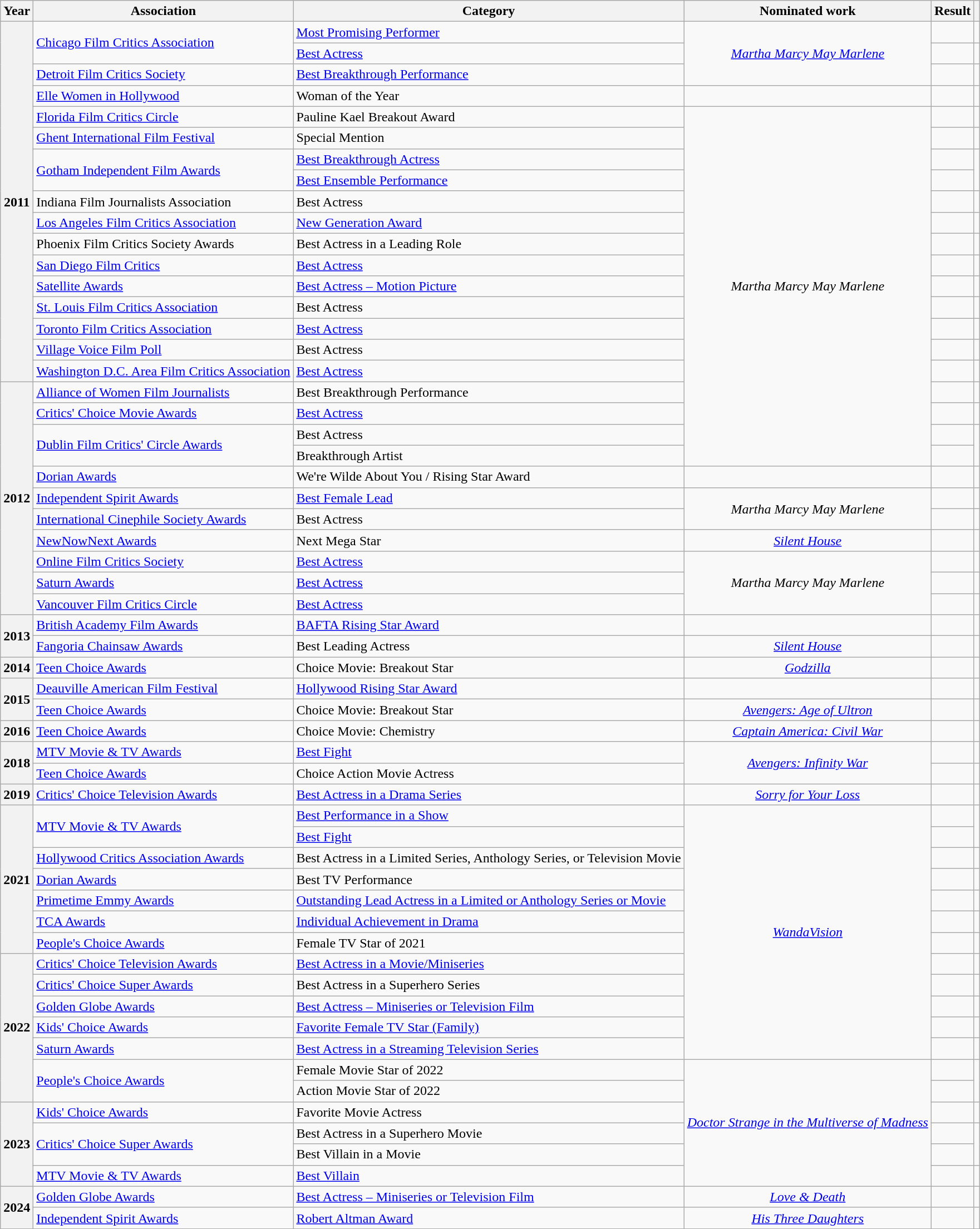<table class="wikitable sortable plainrowheaders">
<tr>
<th>Year</th>
<th>Association</th>
<th>Category</th>
<th>Nominated work</th>
<th>Result</th>
<th class="unsortable"></th>
</tr>
<tr>
<th scope="row" rowspan="17" style="text-align:center;">2011</th>
<td rowspan="2"><a href='#'>Chicago Film Critics Association</a></td>
<td><a href='#'>Most Promising Performer</a></td>
<td rowspan="3" style="text-align:center;"><em><a href='#'>Martha Marcy May Marlene</a></em></td>
<td></td>
<td style="text-align:center;"></td>
</tr>
<tr>
<td><a href='#'>Best Actress</a></td>
<td></td>
<td style="text-align:center;"></td>
</tr>
<tr>
<td><a href='#'>Detroit Film Critics Society</a></td>
<td><a href='#'>Best Breakthrough Performance</a></td>
<td></td>
<td style="text-align:center;"></td>
</tr>
<tr>
<td><a href='#'>Elle Women in Hollywood</a></td>
<td>Woman of the Year</td>
<td></td>
<td></td>
<td style="text-align:center;"></td>
</tr>
<tr>
<td><a href='#'>Florida Film Critics Circle</a></td>
<td>Pauline Kael Breakout Award</td>
<td rowspan="17" style="text-align:center;"><em>Martha Marcy May Marlene</em></td>
<td></td>
<td style="text-align:center;"></td>
</tr>
<tr>
<td><a href='#'>Ghent International Film Festival</a></td>
<td>Special Mention</td>
<td></td>
<td style="text-align:center;"></td>
</tr>
<tr>
<td rowspan="2"><a href='#'>Gotham Independent Film Awards</a></td>
<td><a href='#'>Best Breakthrough Actress</a></td>
<td></td>
<td rowspan="2" style="text-align:center;"></td>
</tr>
<tr>
<td><a href='#'>Best Ensemble Performance</a></td>
<td></td>
</tr>
<tr>
<td>Indiana Film Journalists Association</td>
<td>Best Actress</td>
<td></td>
<td style="text-align:center;"></td>
</tr>
<tr>
<td><a href='#'>Los Angeles Film Critics Association</a></td>
<td><a href='#'>New Generation Award</a></td>
<td></td>
<td style="text-align:center;"></td>
</tr>
<tr>
<td>Phoenix Film Critics Society Awards</td>
<td>Best Actress in a Leading Role</td>
<td></td>
<td style="text-align:center;"></td>
</tr>
<tr>
<td><a href='#'>San Diego Film Critics</a></td>
<td><a href='#'>Best Actress</a></td>
<td></td>
<td style="text-align:center;"></td>
</tr>
<tr>
<td><a href='#'>Satellite Awards</a></td>
<td><a href='#'>Best Actress – Motion Picture</a></td>
<td></td>
<td style="text-align:center;"></td>
</tr>
<tr>
<td><a href='#'>St. Louis Film Critics Association</a></td>
<td>Best Actress</td>
<td></td>
<td style="text-align:center;"></td>
</tr>
<tr>
<td><a href='#'>Toronto Film Critics Association</a></td>
<td><a href='#'>Best Actress</a></td>
<td></td>
<td style="text-align:center;"></td>
</tr>
<tr>
<td><a href='#'>Village Voice Film Poll</a></td>
<td>Best Actress</td>
<td></td>
<td style="text-align:center;"></td>
</tr>
<tr>
<td><a href='#'>Washington D.C. Area Film Critics Association</a></td>
<td><a href='#'>Best Actress</a></td>
<td></td>
<td style="text-align:center;"></td>
</tr>
<tr>
<th scope="row" rowspan="11" style="text-align:center;">2012</th>
<td><a href='#'>Alliance of Women Film Journalists</a></td>
<td>Best Breakthrough Performance</td>
<td></td>
<td style="text-align:center;"></td>
</tr>
<tr>
<td><a href='#'>Critics' Choice Movie Awards</a></td>
<td><a href='#'>Best Actress</a></td>
<td></td>
<td style="text-align:center;"></td>
</tr>
<tr>
<td rowspan="2"><a href='#'>Dublin Film Critics' Circle Awards</a></td>
<td>Best Actress</td>
<td></td>
<td rowspan="2" style="text-align:center;"></td>
</tr>
<tr>
<td>Breakthrough Artist</td>
<td></td>
</tr>
<tr>
<td><a href='#'>Dorian Awards</a></td>
<td>We're Wilde About You / Rising Star Award</td>
<td></td>
<td></td>
<td style="text-align:center;"></td>
</tr>
<tr>
<td><a href='#'>Independent Spirit Awards</a></td>
<td><a href='#'>Best Female Lead</a></td>
<td rowspan="2" style="text-align:center;"><em>Martha Marcy May Marlene</em></td>
<td></td>
<td style="text-align:center;"></td>
</tr>
<tr>
<td><a href='#'>International Cinephile Society Awards</a></td>
<td>Best Actress</td>
<td></td>
<td style="text-align:center;"></td>
</tr>
<tr>
<td><a href='#'>NewNowNext Awards</a></td>
<td>Next Mega Star</td>
<td style="text-align:center;"><em><a href='#'>Silent House</a></em></td>
<td></td>
<td style="text-align:center;"></td>
</tr>
<tr>
<td><a href='#'>Online Film Critics Society</a></td>
<td><a href='#'>Best Actress</a></td>
<td rowspan="3" style="text-align:center;"><em>Martha Marcy May Marlene</em></td>
<td></td>
<td style="text-align:center;"></td>
</tr>
<tr>
<td><a href='#'>Saturn Awards</a></td>
<td><a href='#'>Best Actress</a></td>
<td></td>
<td style="text-align:center;"></td>
</tr>
<tr>
<td><a href='#'>Vancouver Film Critics Circle</a></td>
<td><a href='#'>Best Actress</a></td>
<td></td>
<td style="text-align:center;"></td>
</tr>
<tr>
<th scope="row" rowspan="2" style="text-align:center;">2013</th>
<td><a href='#'>British Academy Film Awards</a></td>
<td><a href='#'>BAFTA Rising Star Award</a></td>
<td></td>
<td></td>
<td style="text-align:center;"></td>
</tr>
<tr>
<td><a href='#'>Fangoria Chainsaw Awards</a></td>
<td>Best Leading Actress</td>
<td style="text-align:center;"><em><a href='#'>Silent House</a></em></td>
<td></td>
<td style="text-align:center;"></td>
</tr>
<tr>
<th scope="row" style="text-align:center;">2014</th>
<td><a href='#'>Teen Choice Awards</a></td>
<td>Choice Movie: Breakout Star</td>
<td style="text-align:center;"><em><a href='#'>Godzilla</a></em></td>
<td></td>
<td style="text-align:center;"></td>
</tr>
<tr>
<th scope="row" rowspan="2" style="text-align:center;">2015</th>
<td><a href='#'>Deauville American Film Festival</a></td>
<td><a href='#'>Hollywood Rising Star Award</a></td>
<td></td>
<td></td>
<td style="text-align:center;"></td>
</tr>
<tr>
<td><a href='#'>Teen Choice Awards</a></td>
<td>Choice Movie: Breakout Star</td>
<td style="text-align:center;"><em><a href='#'>Avengers: Age of Ultron</a></em></td>
<td></td>
<td style="text-align:center;"></td>
</tr>
<tr>
<th scope="row" style="text-align:center;">2016</th>
<td><a href='#'>Teen Choice Awards</a></td>
<td>Choice Movie: Chemistry</td>
<td style="text-align:center;"><em><a href='#'>Captain America: Civil War</a></em></td>
<td></td>
<td style="text-align:center;"></td>
</tr>
<tr>
<th scope="row" rowspan="2" style="text-align:center;">2018</th>
<td><a href='#'>MTV Movie & TV Awards</a></td>
<td><a href='#'>Best Fight</a></td>
<td rowspan="2" style="text-align:center;"><em><a href='#'>Avengers: Infinity War</a></em></td>
<td></td>
<td style="text-align:center;"></td>
</tr>
<tr>
<td><a href='#'>Teen Choice Awards</a></td>
<td>Choice Action Movie Actress</td>
<td></td>
<td style="text-align:center;"></td>
</tr>
<tr>
<th scope="row" style="text-align:center;">2019</th>
<td><a href='#'>Critics' Choice Television Awards</a></td>
<td><a href='#'>Best Actress in a Drama Series</a></td>
<td style="text-align:center;"><em><a href='#'>Sorry for Your Loss</a></em></td>
<td></td>
<td style="text-align:center;"></td>
</tr>
<tr>
<th scope="row" rowspan="7" style="text-align:center;">2021</th>
<td rowspan="2"><a href='#'>MTV Movie & TV Awards</a></td>
<td><a href='#'>Best Performance in a Show</a></td>
<td rowspan="12" style="text-align:center;"><em><a href='#'>WandaVision</a></em></td>
<td></td>
<td rowspan="2" style="text-align:center;"></td>
</tr>
<tr>
<td><a href='#'>Best Fight</a></td>
<td></td>
</tr>
<tr>
<td><a href='#'>Hollywood Critics Association Awards</a></td>
<td>Best Actress in a Limited Series, Anthology Series, or Television Movie</td>
<td></td>
<td style="text-align:center;"></td>
</tr>
<tr>
<td><a href='#'>Dorian Awards</a></td>
<td>Best TV Performance</td>
<td></td>
<td style="text-align:center;"></td>
</tr>
<tr>
<td><a href='#'>Primetime Emmy Awards</a></td>
<td><a href='#'>Outstanding Lead Actress in a Limited or Anthology Series or Movie</a></td>
<td></td>
<td style="text-align:center;"></td>
</tr>
<tr>
<td><a href='#'>TCA Awards</a></td>
<td><a href='#'>Individual Achievement in Drama</a></td>
<td></td>
<td style="text-align:center;"></td>
</tr>
<tr>
<td><a href='#'>People's Choice Awards</a></td>
<td>Female TV Star of 2021</td>
<td></td>
<td style="text-align:center;"></td>
</tr>
<tr>
<th scope="row" rowspan="7" style="text-align:center;">2022</th>
<td><a href='#'>Critics' Choice Television Awards</a></td>
<td><a href='#'>Best Actress in a Movie/Miniseries</a></td>
<td></td>
<td style="text-align:center;"></td>
</tr>
<tr>
<td><a href='#'>Critics' Choice Super Awards</a></td>
<td>Best Actress in a Superhero Series</td>
<td></td>
<td style="text-align:center;"></td>
</tr>
<tr>
<td><a href='#'>Golden Globe Awards</a></td>
<td><a href='#'>Best Actress – Miniseries or Television Film</a></td>
<td></td>
<td style="text-align:center;"></td>
</tr>
<tr>
<td><a href='#'>Kids' Choice Awards</a></td>
<td><a href='#'>Favorite Female TV Star (Family)</a></td>
<td></td>
<td style="text-align:center;"></td>
</tr>
<tr>
<td><a href='#'>Saturn Awards</a></td>
<td><a href='#'>Best Actress in a Streaming Television Series</a></td>
<td></td>
<td style="text-align:center;"></td>
</tr>
<tr>
<td rowspan="2"><a href='#'>People's Choice Awards</a></td>
<td>Female Movie Star of 2022</td>
<td rowspan="6" style="text-align:center;"><em><a href='#'>Doctor Strange in the Multiverse of Madness</a></em></td>
<td></td>
<td rowspan="2" style="text-align:center;"></td>
</tr>
<tr>
<td>Action Movie Star of 2022</td>
<td></td>
</tr>
<tr>
<th scope="row" rowspan="4" style="text-align:center;">2023</th>
<td><a href='#'>Kids' Choice Awards</a></td>
<td>Favorite Movie Actress</td>
<td></td>
<td style="text-align:center;"></td>
</tr>
<tr>
<td rowspan="2"><a href='#'>Critics' Choice Super Awards</a></td>
<td>Best Actress in a Superhero Movie</td>
<td></td>
<td rowspan="2" style="text-align:center;"></td>
</tr>
<tr>
<td>Best Villain in a Movie</td>
<td></td>
</tr>
<tr>
<td><a href='#'>MTV Movie & TV Awards</a></td>
<td><a href='#'>Best Villain</a></td>
<td></td>
<td style="text-align:center;"></td>
</tr>
<tr>
<th rowspan="2" scope="row" style="text-align:center;">2024</th>
<td><a href='#'>Golden Globe Awards</a></td>
<td><a href='#'>Best Actress – Miniseries or Television Film</a></td>
<td style="text-align:center;"><em><a href='#'>Love & Death</a></em></td>
<td></td>
<td style="text-align:center;"></td>
</tr>
<tr>
<td><a href='#'>Independent Spirit Awards</a></td>
<td><a href='#'>Robert Altman Award</a></td>
<td style="text-align:center;"><em><a href='#'>His Three Daughters</a></em></td>
<td></td>
<td></td>
</tr>
<tr>
</tr>
</table>
